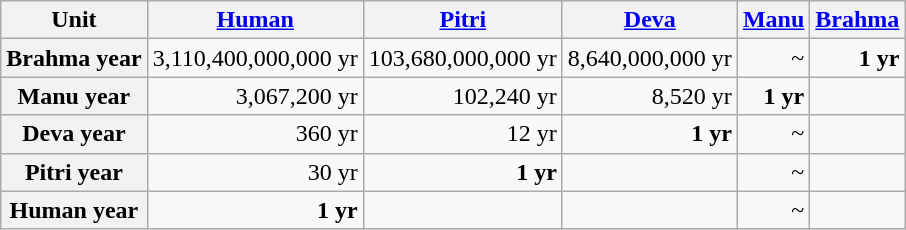<table class="wikitable plainrowheaders" style="text-align:right;">
<tr>
<th scope="col">Unit</th>
<th scope="col"><a href='#'>Human</a></th>
<th scope="col"><a href='#'>Pitri</a></th>
<th scope="col"><a href='#'>Deva</a></th>
<th scope="col"><a href='#'>Manu</a></th>
<th scope="col"><a href='#'>Brahma</a></th>
</tr>
<tr>
<th scope="row">Brahma year</th>
<td>3,110,400,000,000 yr</td>
<td>103,680,000,000 yr</td>
<td>8,640,000,000 yr</td>
<td>~</td>
<td style="font-weight:bold;">1 yr</td>
</tr>
<tr>
<th scope="row">Manu year</th>
<td>3,067,200 yr</td>
<td>102,240 yr</td>
<td>8,520 yr</td>
<td style="font-weight:bold;">1 yr</td>
<td></td>
</tr>
<tr>
<th scope="row">Deva year</th>
<td>360 yr</td>
<td>12 yr</td>
<td style="font-weight:bold;">1 yr</td>
<td>~</td>
<td></td>
</tr>
<tr>
<th scope="row">Pitri year</th>
<td>30 yr</td>
<td style="font-weight:bold;">1 yr</td>
<td></td>
<td>~</td>
<td></td>
</tr>
<tr>
<th scope="row">Human year</th>
<td style="font-weight:bold;">1 yr</td>
<td></td>
<td></td>
<td>~</td>
<td></td>
</tr>
</table>
